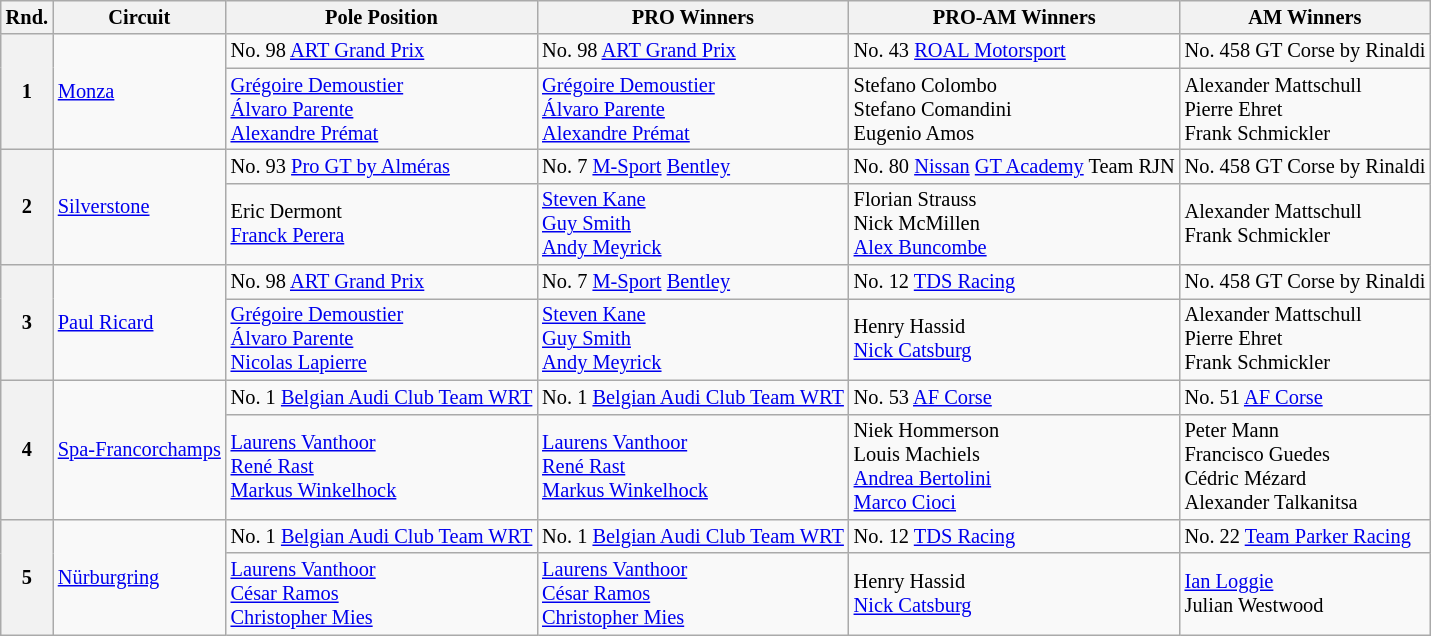<table class="wikitable" style="font-size: 85%;">
<tr>
<th>Rnd.</th>
<th>Circuit</th>
<th>Pole Position</th>
<th>PRO Winners</th>
<th>PRO-AM Winners</th>
<th>AM Winners</th>
</tr>
<tr>
<th rowspan=2>1</th>
<td rowspan=2><a href='#'>Monza</a></td>
<td> No. 98 <a href='#'>ART Grand Prix</a></td>
<td> No. 98 <a href='#'>ART Grand Prix</a></td>
<td> No. 43 <a href='#'>ROAL Motorsport</a></td>
<td> No. 458 GT Corse by Rinaldi</td>
</tr>
<tr>
<td> <a href='#'>Grégoire Demoustier</a><br> <a href='#'>Álvaro Parente</a><br> <a href='#'>Alexandre Prémat</a></td>
<td> <a href='#'>Grégoire Demoustier</a><br> <a href='#'>Álvaro Parente</a><br> <a href='#'>Alexandre Prémat</a></td>
<td> Stefano Colombo<br> Stefano Comandini<br> Eugenio Amos</td>
<td> Alexander Mattschull<br> Pierre Ehret<br> Frank Schmickler</td>
</tr>
<tr>
<th rowspan=2>2</th>
<td rowspan=2><a href='#'>Silverstone</a></td>
<td> No. 93 <a href='#'>Pro GT by Alméras</a></td>
<td> No. 7 <a href='#'>M-Sport</a> <a href='#'>Bentley</a></td>
<td> No. 80 <a href='#'>Nissan</a> <a href='#'>GT Academy</a> Team RJN</td>
<td> No. 458 GT Corse by Rinaldi</td>
</tr>
<tr>
<td> Eric Dermont<br> <a href='#'>Franck Perera</a></td>
<td> <a href='#'>Steven Kane</a><br> <a href='#'>Guy Smith</a><br> <a href='#'>Andy Meyrick</a></td>
<td> Florian Strauss<br> Nick McMillen<br> <a href='#'>Alex Buncombe</a></td>
<td> Alexander Mattschull<br> Frank Schmickler</td>
</tr>
<tr>
<th rowspan=2>3</th>
<td rowspan=2><a href='#'>Paul Ricard</a></td>
<td> No. 98 <a href='#'>ART Grand Prix</a></td>
<td> No. 7 <a href='#'>M-Sport</a> <a href='#'>Bentley</a></td>
<td> No. 12 <a href='#'>TDS Racing</a></td>
<td> No. 458 GT Corse by Rinaldi</td>
</tr>
<tr>
<td> <a href='#'>Grégoire Demoustier</a><br> <a href='#'>Álvaro Parente</a><br> <a href='#'>Nicolas Lapierre</a></td>
<td> <a href='#'>Steven Kane</a><br> <a href='#'>Guy Smith</a><br> <a href='#'>Andy Meyrick</a></td>
<td> Henry Hassid<br> <a href='#'>Nick Catsburg</a></td>
<td> Alexander Mattschull<br> Pierre Ehret<br> Frank Schmickler</td>
</tr>
<tr>
<th rowspan=2>4</th>
<td rowspan=2><a href='#'>Spa-Francorchamps</a></td>
<td> No. 1 <a href='#'>Belgian Audi Club Team WRT</a></td>
<td> No. 1 <a href='#'>Belgian Audi Club Team WRT</a></td>
<td> No. 53 <a href='#'>AF Corse</a></td>
<td> No. 51 <a href='#'>AF Corse</a></td>
</tr>
<tr>
<td> <a href='#'>Laurens Vanthoor</a><br> <a href='#'>René Rast</a><br> <a href='#'>Markus Winkelhock</a></td>
<td> <a href='#'>Laurens Vanthoor</a><br> <a href='#'>René Rast</a><br> <a href='#'>Markus Winkelhock</a></td>
<td> Niek Hommerson<br> Louis Machiels<br> <a href='#'>Andrea Bertolini</a><br> <a href='#'>Marco Cioci</a></td>
<td> Peter Mann<br> Francisco Guedes<br> Cédric Mézard<br> Alexander Talkanitsa</td>
</tr>
<tr>
<th rowspan=2>5</th>
<td rowspan=2><a href='#'>Nürburgring</a></td>
<td> No. 1 <a href='#'>Belgian Audi Club Team WRT</a></td>
<td> No. 1 <a href='#'>Belgian Audi Club Team WRT</a></td>
<td> No. 12 <a href='#'>TDS Racing</a></td>
<td> No. 22 <a href='#'>Team Parker Racing</a></td>
</tr>
<tr>
<td> <a href='#'>Laurens Vanthoor</a><br> <a href='#'>César Ramos</a><br> <a href='#'>Christopher Mies</a></td>
<td> <a href='#'>Laurens Vanthoor</a><br> <a href='#'>César Ramos</a><br> <a href='#'>Christopher Mies</a></td>
<td> Henry Hassid<br> <a href='#'>Nick Catsburg</a></td>
<td> <a href='#'>Ian Loggie</a><br> Julian Westwood</td>
</tr>
</table>
